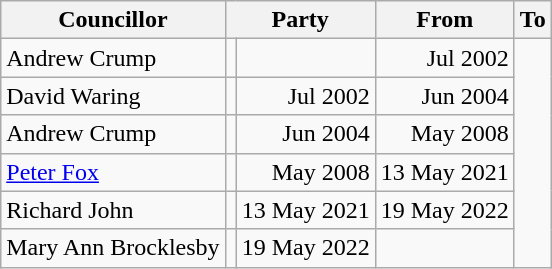<table class=wikitable>
<tr>
<th>Councillor</th>
<th colspan=2>Party</th>
<th>From</th>
<th>To</th>
</tr>
<tr>
<td>Andrew Crump</td>
<td></td>
<td align=right></td>
<td align=right>Jul 2002</td>
</tr>
<tr>
<td>David Waring</td>
<td></td>
<td align=right>Jul 2002</td>
<td align=right>Jun 2004</td>
</tr>
<tr>
<td>Andrew Crump</td>
<td></td>
<td align=right>Jun 2004</td>
<td align=right>May 2008</td>
</tr>
<tr>
<td><a href='#'>Peter Fox</a></td>
<td></td>
<td align=right>May 2008</td>
<td align=right>13 May 2021</td>
</tr>
<tr>
<td>Richard John</td>
<td></td>
<td align=right>13 May 2021</td>
<td align=right>19 May 2022</td>
</tr>
<tr>
<td>Mary Ann Brocklesby</td>
<td></td>
<td align=right>19 May 2022</td>
<td align=right></td>
</tr>
</table>
